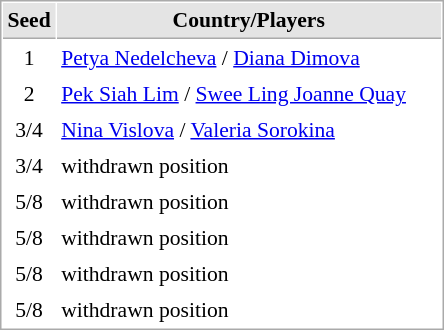<table cellspacing="1" cellpadding="3" style="border:1px solid #AAAAAA;font-size:90%">
<tr bgcolor="#E4E4E4">
<th style="border-bottom:1px solid #AAAAAA" width=20>Seed</th>
<th style="border-bottom:1px solid #AAAAAA" width=250>Country/Players</th>
</tr>
<tr>
<td align="center">1</td>
<td> <a href='#'>Petya Nedelcheva</a> / <a href='#'>Diana Dimova</a></td>
</tr>
<tr>
<td align="center">2</td>
<td> <a href='#'>Pek Siah Lim</a> / <a href='#'>Swee Ling Joanne Quay</a></td>
</tr>
<tr>
<td align="center">3/4</td>
<td> <a href='#'>Nina Vislova</a> / <a href='#'>Valeria Sorokina</a></td>
</tr>
<tr>
<td align="center">3/4</td>
<td>withdrawn position</td>
</tr>
<tr>
<td align="center">5/8</td>
<td>withdrawn position</td>
</tr>
<tr>
<td align="center">5/8</td>
<td>withdrawn position</td>
</tr>
<tr>
<td align="center">5/8</td>
<td>withdrawn position</td>
</tr>
<tr>
<td align="center">5/8</td>
<td>withdrawn position</td>
</tr>
</table>
